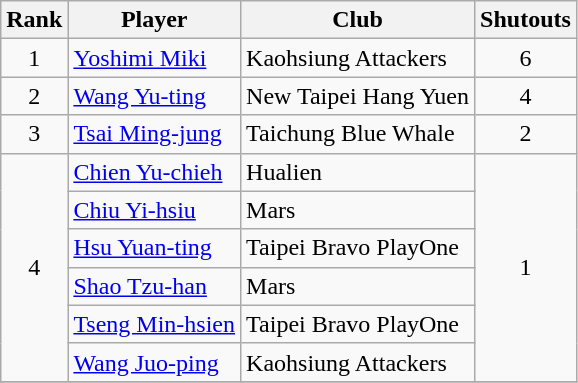<table class="wikitable" style="text-align:center">
<tr>
<th>Rank</th>
<th>Player</th>
<th>Club</th>
<th>Shutouts</th>
</tr>
<tr>
<td>1</td>
<td align="left"> <a href='#'>Yoshimi Miki</a></td>
<td align="left">Kaohsiung Attackers</td>
<td>6</td>
</tr>
<tr>
<td>2</td>
<td align="left"> <a href='#'>Wang Yu-ting</a></td>
<td align="left">New Taipei Hang Yuen</td>
<td>4</td>
</tr>
<tr>
<td>3</td>
<td align="left"> <a href='#'>Tsai Ming-jung</a></td>
<td align="left">Taichung Blue Whale</td>
<td>2</td>
</tr>
<tr>
<td rowspan=6>4</td>
<td align="left"> <a href='#'>Chien Yu-chieh</a></td>
<td align="left">Hualien</td>
<td rowspan=6>1</td>
</tr>
<tr>
<td align="left"> <a href='#'>Chiu Yi-hsiu</a></td>
<td align="left">Mars</td>
</tr>
<tr>
<td align="left"> <a href='#'>Hsu Yuan-ting</a></td>
<td align="left">Taipei Bravo PlayOne</td>
</tr>
<tr>
<td align="left"> <a href='#'>Shao Tzu-han</a></td>
<td align="left">Mars</td>
</tr>
<tr>
<td align="left"> <a href='#'>Tseng Min-hsien</a></td>
<td align="left">Taipei Bravo PlayOne</td>
</tr>
<tr>
<td align="left"> <a href='#'>Wang Juo-ping</a></td>
<td align="left">Kaohsiung Attackers</td>
</tr>
<tr>
</tr>
</table>
